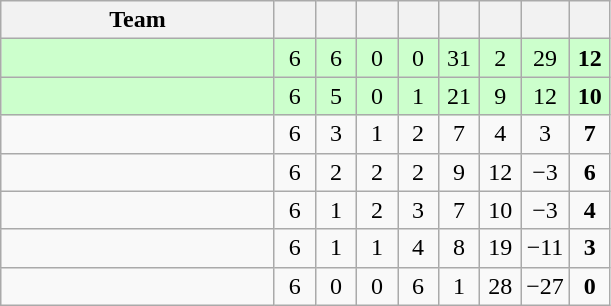<table class=wikitable style="text-align:center">
<tr>
<th width=175>Team</th>
<th width=20></th>
<th width=20></th>
<th width=20></th>
<th width=20></th>
<th width=20></th>
<th width=20></th>
<th width=20></th>
<th width=20></th>
</tr>
<tr bgcolor="ccffcc">
<td align=left></td>
<td>6</td>
<td>6</td>
<td>0</td>
<td>0</td>
<td>31</td>
<td>2</td>
<td>29</td>
<td><strong>12</strong></td>
</tr>
<tr bgcolor="ccffcc">
<td align=left></td>
<td>6</td>
<td>5</td>
<td>0</td>
<td>1</td>
<td>21</td>
<td>9</td>
<td>12</td>
<td><strong>10</strong></td>
</tr>
<tr>
<td align=left></td>
<td>6</td>
<td>3</td>
<td>1</td>
<td>2</td>
<td>7</td>
<td>4</td>
<td>3</td>
<td><strong>7</strong></td>
</tr>
<tr>
<td align=left></td>
<td>6</td>
<td>2</td>
<td>2</td>
<td>2</td>
<td>9</td>
<td>12</td>
<td>−3</td>
<td><strong>6</strong></td>
</tr>
<tr>
<td align=left></td>
<td>6</td>
<td>1</td>
<td>2</td>
<td>3</td>
<td>7</td>
<td>10</td>
<td>−3</td>
<td><strong>4</strong></td>
</tr>
<tr>
<td align=left></td>
<td>6</td>
<td>1</td>
<td>1</td>
<td>4</td>
<td>8</td>
<td>19</td>
<td>−11</td>
<td><strong>3</strong></td>
</tr>
<tr>
<td align=left></td>
<td>6</td>
<td>0</td>
<td>0</td>
<td>6</td>
<td>1</td>
<td>28</td>
<td>−27</td>
<td><strong>0</strong></td>
</tr>
</table>
